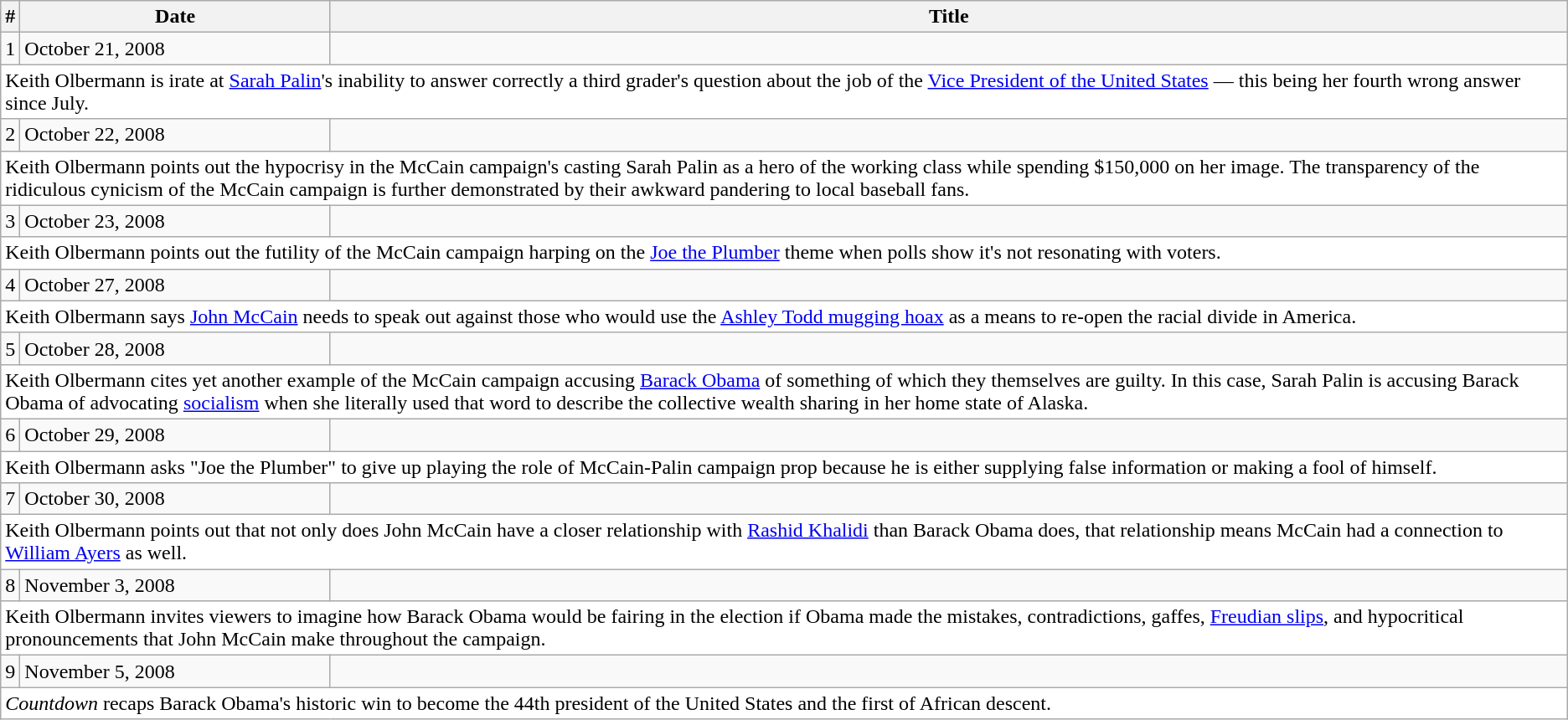<table class="wikitable" border="1">
<tr>
<th>#</th>
<th width="20%">Date</th>
<th width="80%">Title</th>
</tr>
<tr>
<td>1</td>
<td>October 21, 2008</td>
<td></td>
</tr>
<tr>
<td colspan="3" valign="top" style="background:#FFFFFF">Keith Olbermann is irate at <a href='#'>Sarah Palin</a>'s inability to answer correctly a third grader's question about the job of the <a href='#'>Vice President of the United States</a> — this being her fourth wrong answer since July.</td>
</tr>
<tr>
<td>2</td>
<td>October 22, 2008</td>
<td></td>
</tr>
<tr>
<td colspan="3" valign="top" style="background:#FFFFFF">Keith Olbermann points out the hypocrisy in the McCain campaign's casting Sarah Palin as a hero of the working class while spending $150,000 on her image. The transparency of the ridiculous cynicism of the McCain campaign is further demonstrated by their awkward pandering to local baseball fans.</td>
</tr>
<tr>
<td>3</td>
<td>October 23, 2008</td>
<td></td>
</tr>
<tr>
<td colspan="3" valign="top" style="background:#FFFFFF">Keith Olbermann points out the futility of the McCain campaign harping on the <a href='#'>Joe the Plumber</a> theme when polls show it's not resonating with voters.</td>
</tr>
<tr>
<td>4</td>
<td>October 27, 2008</td>
<td></td>
</tr>
<tr>
<td colspan="3" valign="top" style="background:#FFFFFF">Keith Olbermann says <a href='#'>John McCain</a> needs to speak out against those who would use the <a href='#'>Ashley Todd mugging hoax</a> as a means to re-open the racial divide in America.</td>
</tr>
<tr>
<td>5</td>
<td>October 28, 2008</td>
<td></td>
</tr>
<tr>
<td colspan="3" valign="top" style="background:#FFFFFF">Keith Olbermann cites yet another example of the McCain campaign accusing <a href='#'>Barack Obama</a> of something of which they themselves are guilty. In this case, Sarah Palin is accusing Barack Obama of advocating <a href='#'>socialism</a> when she literally used that word to describe the collective wealth sharing in her home state of Alaska.</td>
</tr>
<tr>
<td>6</td>
<td>October 29, 2008</td>
<td></td>
</tr>
<tr>
<td colspan="3" valign="top" style="background:#FFFFFF">Keith Olbermann asks "Joe the Plumber" to give up playing the role of McCain-Palin campaign prop because he is either supplying false information or making a fool of himself.</td>
</tr>
<tr>
<td>7</td>
<td>October 30, 2008</td>
<td></td>
</tr>
<tr>
<td colspan="3" valign="top" style="background:#FFFFFF">Keith Olbermann points out that not only does John McCain have a closer relationship with <a href='#'>Rashid Khalidi</a> than Barack Obama does, that relationship means McCain had a connection to <a href='#'>William Ayers</a> as well.</td>
</tr>
<tr>
<td>8</td>
<td>November 3, 2008</td>
<td></td>
</tr>
<tr>
<td colspan="3" valign="top" style="background:#FFFFFF">Keith Olbermann invites viewers to imagine how Barack Obama would be fairing in the election if Obama made the mistakes, contradictions, gaffes, <a href='#'>Freudian slips</a>, and hypocritical pronouncements that John McCain make throughout the campaign.</td>
</tr>
<tr>
<td>9</td>
<td>November 5, 2008</td>
<td></td>
</tr>
<tr>
<td colspan="3" valign="top" style="background:#FFFFFF"><em>Countdown</em> recaps Barack Obama's historic win to become the 44th president of the United States and the first of African descent.</td>
</tr>
</table>
